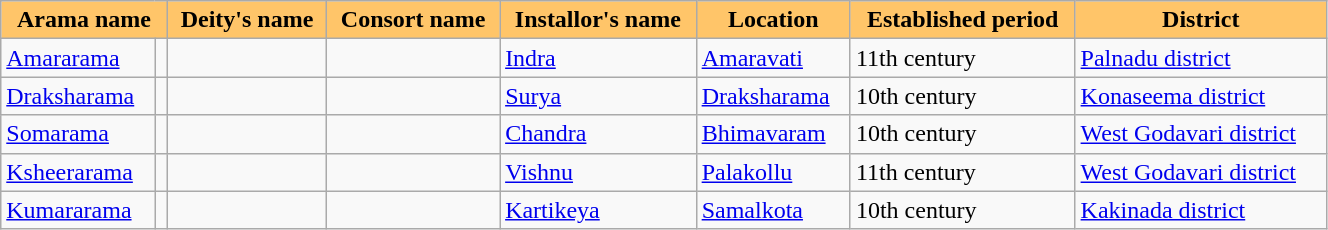<table class="wikitable" style="width:70%;">
<tr>
<th colspan="2" style="background:#ffc569;">Arama name</th>
<th style="background:#ffc569;">Deity's name</th>
<th style="background:#ffc569;">Consort name</th>
<th style="background:#ffc569;">Installor's name</th>
<th style="background:#ffc569;">Location</th>
<th style="background:#ffc569;">Established period</th>
<th style="background:#ffc569;">District</th>
</tr>
<tr>
<td><a href='#'>Amararama</a></td>
<td></td>
<td></td>
<td></td>
<td><a href='#'>Indra</a></td>
<td><a href='#'>Amaravati</a></td>
<td>11th century</td>
<td><a href='#'>Palnadu district</a></td>
</tr>
<tr>
<td><a href='#'>Draksharama</a></td>
<td></td>
<td></td>
<td></td>
<td><a href='#'>Surya</a></td>
<td><a href='#'>Draksharama</a></td>
<td>10th century</td>
<td><a href='#'>Konaseema district</a></td>
</tr>
<tr>
<td><a href='#'>Somarama</a></td>
<td></td>
<td></td>
<td></td>
<td><a href='#'>Chandra</a></td>
<td><a href='#'>Bhimavaram</a></td>
<td>10th century</td>
<td><a href='#'>West Godavari district</a></td>
</tr>
<tr>
<td><a href='#'>Ksheerarama</a></td>
<td></td>
<td></td>
<td></td>
<td><a href='#'>Vishnu</a></td>
<td><a href='#'>Palakollu</a></td>
<td>11th century</td>
<td><a href='#'>West Godavari district</a></td>
</tr>
<tr>
<td><a href='#'>Kumararama</a></td>
<td></td>
<td></td>
<td></td>
<td><a href='#'>Kartikeya</a></td>
<td><a href='#'>Samalkota</a></td>
<td>10th century</td>
<td><a href='#'>Kakinada district </a></td>
</tr>
</table>
